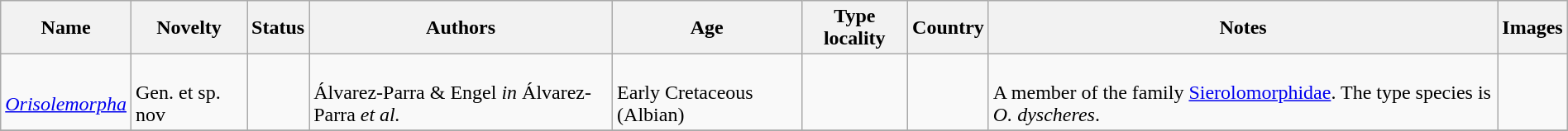<table class="wikitable sortable" align="center" width="100%">
<tr>
<th>Name</th>
<th>Novelty</th>
<th>Status</th>
<th>Authors</th>
<th>Age</th>
<th>Type locality</th>
<th>Country</th>
<th>Notes</th>
<th>Images</th>
</tr>
<tr>
<td><br><em><a href='#'>Orisolemorpha</a></em></td>
<td><br>Gen. et sp. nov</td>
<td></td>
<td><br>Álvarez-Parra & Engel <em>in</em> Álvarez-Parra <em>et al.</em></td>
<td><br>Early Cretaceous (Albian)</td>
<td></td>
<td><br></td>
<td><br>A member of the family <a href='#'>Sierolomorphidae</a>. The type species is <em>O. dyscheres</em>.</td>
<td></td>
</tr>
<tr>
</tr>
</table>
